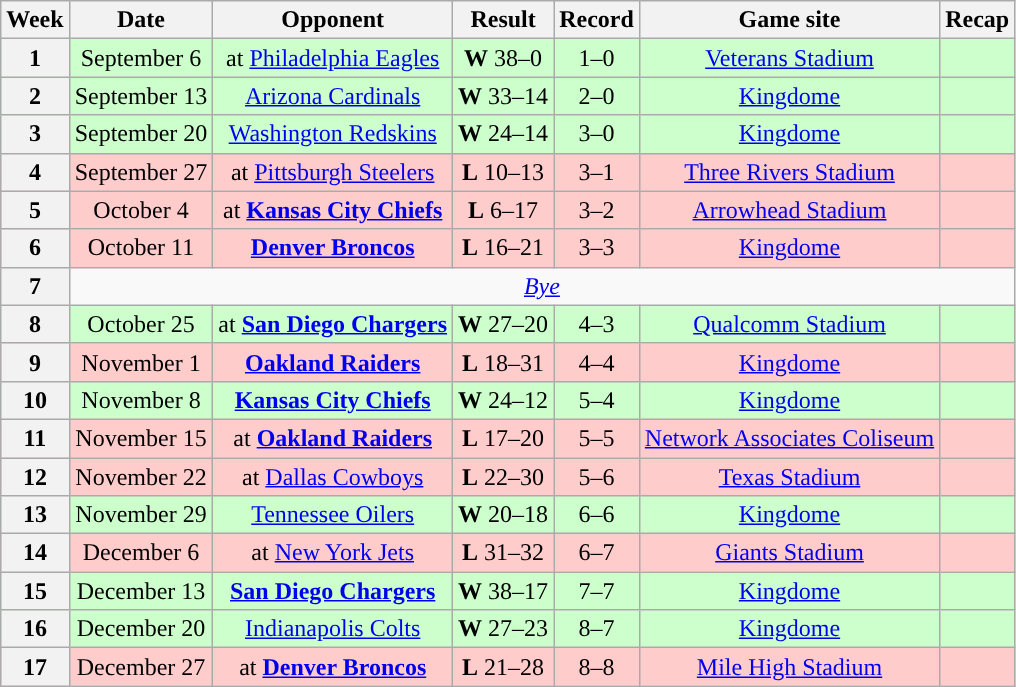<table class="wikitable" style="text-align:center">
<tr>
<th>Week</th>
<th>Date</th>
<th>Opponent</th>
<th>Result</th>
<th>Record</th>
<th>Game site</th>
<th>Recap</th>
</tr>
<tr style="background:#cfc">
<th>1</th>
<td>September 6</td>
<td>at <a href='#'>Philadelphia Eagles</a></td>
<td><strong>W</strong> 38–0</td>
<td>1–0</td>
<td><a href='#'>Veterans Stadium</a></td>
<td></td>
</tr>
<tr style="background:#cfc">
<th>2</th>
<td>September 13</td>
<td><a href='#'>Arizona Cardinals</a></td>
<td><strong>W</strong> 33–14</td>
<td>2–0</td>
<td><a href='#'>Kingdome</a></td>
<td></td>
</tr>
<tr style="background:#cfc">
<th>3</th>
<td>September 20</td>
<td><a href='#'>Washington Redskins</a></td>
<td><strong>W</strong> 24–14</td>
<td>3–0</td>
<td><a href='#'>Kingdome</a></td>
<td></td>
</tr>
<tr style="background:#fcc">
<th>4</th>
<td>September 27</td>
<td>at <a href='#'>Pittsburgh Steelers</a></td>
<td><strong>L</strong> 10–13</td>
<td>3–1</td>
<td><a href='#'>Three Rivers Stadium</a></td>
<td></td>
</tr>
<tr style="background:#fcc">
<th>5</th>
<td>October 4</td>
<td>at <strong><a href='#'>Kansas City Chiefs</a></strong></td>
<td><strong>L</strong> 6–17</td>
<td>3–2</td>
<td><a href='#'>Arrowhead Stadium</a></td>
<td></td>
</tr>
<tr style="background:#fcc">
<th>6</th>
<td>October 11</td>
<td><strong><a href='#'>Denver Broncos</a></strong></td>
<td><strong>L</strong> 16–21</td>
<td>3–3</td>
<td><a href='#'>Kingdome</a></td>
<td></td>
</tr>
<tr>
<th>7</th>
<td colspan="6"><em><a href='#'>Bye</a></em></td>
</tr>
<tr style="background:#cfc">
<th>8</th>
<td>October 25</td>
<td>at <strong><a href='#'>San Diego Chargers</a></strong></td>
<td><strong>W</strong> 27–20</td>
<td>4–3</td>
<td><a href='#'>Qualcomm Stadium</a></td>
<td></td>
</tr>
<tr style="background:#fcc">
<th>9</th>
<td>November 1</td>
<td><strong><a href='#'>Oakland Raiders</a></strong></td>
<td><strong>L</strong> 18–31</td>
<td>4–4</td>
<td><a href='#'>Kingdome</a></td>
<td></td>
</tr>
<tr style="background:#cfc">
<th>10</th>
<td>November 8</td>
<td><strong><a href='#'>Kansas City Chiefs</a></strong></td>
<td><strong>W</strong> 24–12</td>
<td>5–4</td>
<td><a href='#'>Kingdome</a></td>
<td></td>
</tr>
<tr style="background:#fcc">
<th>11</th>
<td>November 15</td>
<td>at <strong><a href='#'>Oakland Raiders</a></strong></td>
<td><strong>L</strong> 17–20</td>
<td>5–5</td>
<td><a href='#'>Network Associates Coliseum</a></td>
<td></td>
</tr>
<tr style="background:#fcc">
<th>12</th>
<td>November 22</td>
<td>at <a href='#'>Dallas Cowboys</a></td>
<td><strong>L</strong> 22–30</td>
<td>5–6</td>
<td><a href='#'>Texas Stadium</a></td>
<td></td>
</tr>
<tr style="background:#cfc">
<th>13</th>
<td>November 29</td>
<td><a href='#'>Tennessee Oilers</a></td>
<td><strong>W</strong> 20–18</td>
<td>6–6</td>
<td><a href='#'>Kingdome</a></td>
<td></td>
</tr>
<tr style="background:#fcc">
<th>14</th>
<td>December 6</td>
<td>at <a href='#'>New York Jets</a></td>
<td><strong>L</strong> 31–32</td>
<td>6–7</td>
<td><a href='#'>Giants Stadium</a></td>
<td></td>
</tr>
<tr style="background:#cfc">
<th>15</th>
<td>December 13</td>
<td><strong><a href='#'>San Diego Chargers</a></strong></td>
<td><strong>W</strong> 38–17</td>
<td>7–7</td>
<td><a href='#'>Kingdome</a></td>
<td></td>
</tr>
<tr style="background:#cfc">
<th>16</th>
<td>December 20</td>
<td><a href='#'>Indianapolis Colts</a></td>
<td><strong>W</strong> 27–23</td>
<td>8–7</td>
<td><a href='#'>Kingdome</a></td>
<td></td>
</tr>
<tr style="background:#fcc">
<th>17</th>
<td>December 27</td>
<td>at <strong><a href='#'>Denver Broncos</a></strong></td>
<td><strong>L</strong> 21–28</td>
<td>8–8</td>
<td><a href='#'>Mile High Stadium</a></td>
<td></td>
</tr>
</table>
